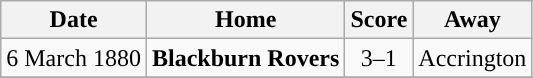<table class="wikitable" style="text-align: center">
<tr>
<th>Date</th>
<th>Home</th>
<th>Score</th>
<th>Away</th>
</tr>
<tr>
<td>6 March 1880</td>
<td><strong>Blackburn Rovers</strong></td>
<td>3–1</td>
<td>Accrington</td>
</tr>
<tr>
</tr>
</table>
